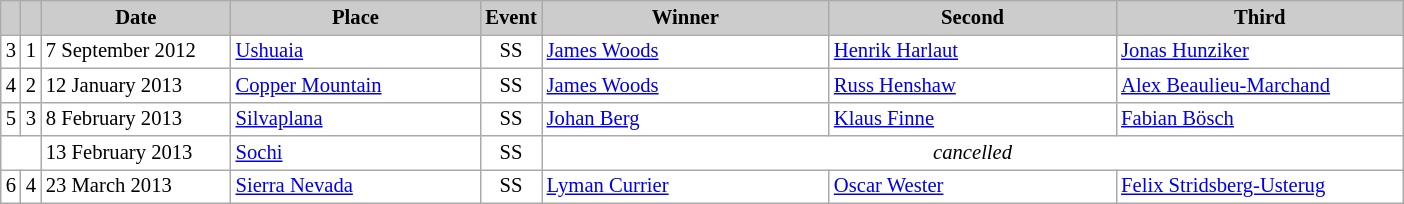<table class="wikitable plainrowheaders" style="background:#fff; font-size:86%; line-height:16px; border:grey solid 1px; border-collapse:collapse;">
<tr style="background:#ccc; text-align:center;">
<th scope="col" style="background:#ccc; width=20 px;"></th>
<th scope="col" style="background:#ccc; width=30 px;"></th>
<th scope="col" style="background:#ccc; width:120px;">Date</th>
<th scope="col" style="background:#ccc; width:160px;">Place</th>
<th scope="col" style="background:#ccc; width:15px;">Event</th>
<th scope="col" style="background:#ccc; width:185px;">Winner</th>
<th scope="col" style="background:#ccc; width:185px;">Second</th>
<th scope="col" style="background:#ccc; width:185px;">Third</th>
</tr>
<tr>
<td align=center>3</td>
<td align=center>1</td>
<td>7 September 2012</td>
<td> <a href='#'>Ushuaia</a></td>
<td align=center>SS</td>
<td> <a href='#'>James Woods</a></td>
<td> <a href='#'>Henrik Harlaut</a></td>
<td> <a href='#'>Jonas Hunziker</a></td>
</tr>
<tr>
<td align=center>4</td>
<td align=center>2</td>
<td>12 January 2013</td>
<td> <a href='#'>Copper Mountain</a></td>
<td align=center>SS</td>
<td> <a href='#'>James Woods</a></td>
<td> <a href='#'>Russ Henshaw</a></td>
<td> <a href='#'>Alex Beaulieu-Marchand</a></td>
</tr>
<tr>
<td align=center>5</td>
<td align=center>3</td>
<td>8 February 2013</td>
<td> <a href='#'>Silvaplana</a></td>
<td align=center>SS</td>
<td> <a href='#'>Johan Berg</a></td>
<td> <a href='#'>Klaus Finne</a></td>
<td> <a href='#'>Fabian Bösch</a></td>
</tr>
<tr>
<td colspan=2></td>
<td>13 February 2013</td>
<td> <a href='#'>Sochi</a></td>
<td align=center>SS</td>
<td colspan=3 align=center><em>cancelled</em></td>
</tr>
<tr>
<td align=center>6</td>
<td align=center>4</td>
<td>23 March 2013</td>
<td> <a href='#'>Sierra Nevada</a></td>
<td align=center>SS</td>
<td> <a href='#'>Lyman Currier</a></td>
<td> <a href='#'>Oscar Wester</a></td>
<td> <a href='#'>Felix Stridsberg-Usterug</a></td>
</tr>
</table>
